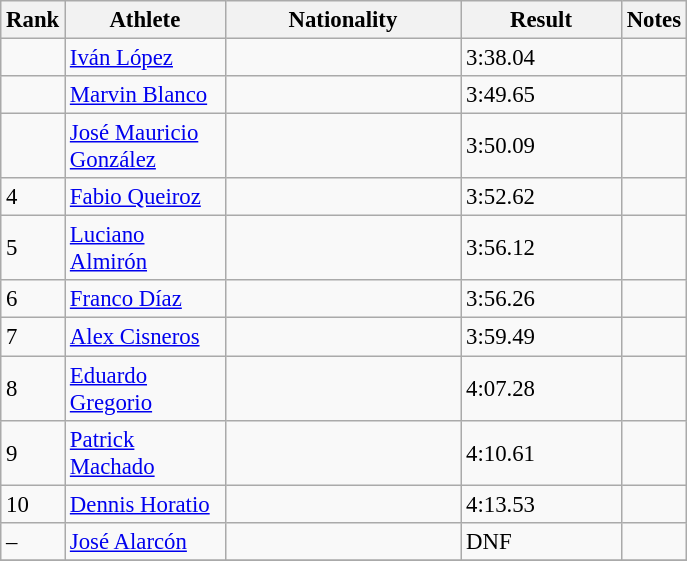<table class="wikitable" style="font-size:95%" style="width:35em;" style="text-align:center">
<tr>
<th>Rank</th>
<th width=100>Athlete</th>
<th width=150>Nationality</th>
<th width=100>Result</th>
<th>Notes</th>
</tr>
<tr>
<td></td>
<td align=left><a href='#'>Iván López</a></td>
<td align=left></td>
<td>3:38.04</td>
<td></td>
</tr>
<tr>
<td></td>
<td align=left><a href='#'>Marvin Blanco</a></td>
<td align=left></td>
<td>3:49.65</td>
<td></td>
</tr>
<tr>
<td></td>
<td align=left><a href='#'>José Mauricio González</a></td>
<td align=left></td>
<td>3:50.09</td>
<td></td>
</tr>
<tr>
<td>4</td>
<td align=left><a href='#'>Fabio Queiroz</a></td>
<td align=left></td>
<td>3:52.62</td>
<td></td>
</tr>
<tr>
<td>5</td>
<td align=left><a href='#'>Luciano Almirón</a></td>
<td align=left></td>
<td>3:56.12</td>
<td></td>
</tr>
<tr>
<td>6</td>
<td align=left><a href='#'>Franco Díaz</a></td>
<td align=left></td>
<td>3:56.26</td>
<td></td>
</tr>
<tr>
<td>7</td>
<td align=left><a href='#'>Alex Cisneros</a></td>
<td align=left></td>
<td>3:59.49</td>
<td></td>
</tr>
<tr>
<td>8</td>
<td align=left><a href='#'>Eduardo Gregorio</a></td>
<td align=left></td>
<td>4:07.28</td>
<td></td>
</tr>
<tr>
<td>9</td>
<td align=left><a href='#'>Patrick Machado</a></td>
<td align=left></td>
<td>4:10.61</td>
<td></td>
</tr>
<tr>
<td>10</td>
<td align=left><a href='#'>Dennis Horatio</a></td>
<td align=left></td>
<td>4:13.53</td>
<td></td>
</tr>
<tr>
<td>–</td>
<td align=left><a href='#'>José Alarcón</a></td>
<td align=left></td>
<td>DNF</td>
<td></td>
</tr>
<tr>
</tr>
</table>
